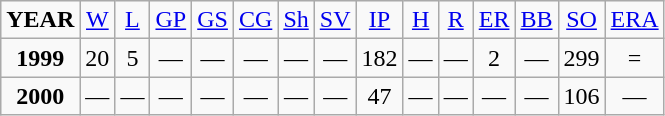<table class="wikitable">
<tr align=center>
<td><strong>YEAR</strong></td>
<td><a href='#'>W</a></td>
<td><a href='#'>L</a></td>
<td><a href='#'>GP</a></td>
<td><a href='#'>GS</a></td>
<td><a href='#'>CG</a></td>
<td><a href='#'>Sh</a></td>
<td><a href='#'>SV</a></td>
<td><a href='#'>IP</a></td>
<td><a href='#'>H</a></td>
<td><a href='#'>R</a></td>
<td><a href='#'>ER</a></td>
<td><a href='#'>BB</a></td>
<td><a href='#'>SO</a></td>
<td><a href='#'>ERA</a></td>
</tr>
<tr align=center>
<td><strong>1999</strong></td>
<td>20</td>
<td>5</td>
<td>—</td>
<td>—</td>
<td>—</td>
<td>—</td>
<td>—</td>
<td>182</td>
<td>—</td>
<td>—</td>
<td>2</td>
<td>—</td>
<td>299</td>
<td>=</td>
</tr>
<tr align=center>
<td><strong>2000</strong></td>
<td>—</td>
<td>—</td>
<td>—</td>
<td>—</td>
<td>—</td>
<td>—</td>
<td>—</td>
<td>47</td>
<td>—</td>
<td>—</td>
<td>—</td>
<td>—</td>
<td>106</td>
<td>—</td>
</tr>
</table>
